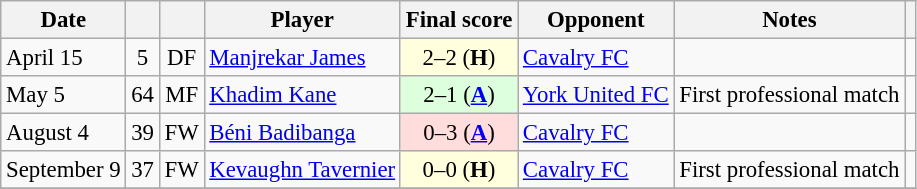<table class="wikitable sortable" style="text-align:center; font-size:95%;">
<tr>
<th>Date</th>
<th></th>
<th></th>
<th>Player</th>
<th>Final score</th>
<th>Opponent</th>
<th>Notes</th>
<th class="unsortable"></th>
</tr>
<tr>
<td style="text-align:left;" data-sort-value="1">April 15</td>
<td>5</td>
<td>DF</td>
<td style="text-align:left;" data-sort-value="James"> <a href='#'>Manjrekar James</a></td>
<td style="background:#ffd;">2–2 (<strong>H</strong>)</td>
<td style="text-align:left;"><a href='#'>Cavalry FC</a></td>
<td></td>
<td></td>
</tr>
<tr>
<td style="text-align:left;" data-sort-value="2">May 5</td>
<td>64</td>
<td>MF</td>
<td style="text-align:left;" data-sort-value="Kane"> <a href='#'>Khadim Kane</a></td>
<td style="background:#dfd;">2–1 (<strong><a href='#'>A</a></strong>)</td>
<td style="text-align:left;"><a href='#'>York United FC</a></td>
<td>First professional match</td>
<td></td>
</tr>
<tr>
<td style="text-align:left;" data-sort-value="2">August 4</td>
<td>39</td>
<td>FW</td>
<td style="text-align:left;" data-sort-value="Badibanga"> <a href='#'>Béni Badibanga</a></td>
<td style="background:#fdd;">0–3 (<strong><a href='#'>A</a></strong>)</td>
<td style="text-align:left;"><a href='#'>Cavalry FC</a></td>
<td></td>
<td></td>
</tr>
<tr>
<td style="text-align:left;" data-sort-value="2">September 9</td>
<td>37</td>
<td>FW</td>
<td style="text-align:left;" data-sort-value="Tavernier"> <a href='#'>Kevaughn Tavernier</a></td>
<td style="background:#ffd;">0–0 (<strong>H</strong>)</td>
<td style="text-align:left;"><a href='#'>Cavalry FC</a></td>
<td>First professional match</td>
<td></td>
</tr>
<tr>
</tr>
</table>
